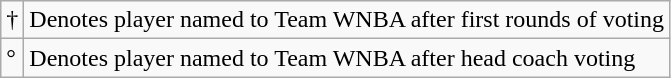<table class="wikitable">
<tr>
<td>†</td>
<td>Denotes player named to Team WNBA after first rounds of voting</td>
</tr>
<tr>
<td>°</td>
<td>Denotes player named to Team WNBA after head coach voting</td>
</tr>
</table>
